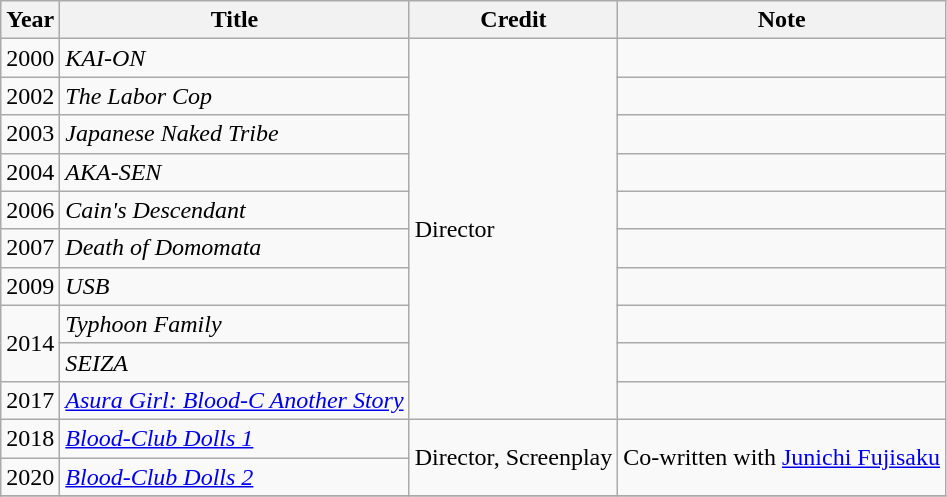<table class="wikitable">
<tr>
<th>Year</th>
<th>Title</th>
<th>Credit</th>
<th>Note</th>
</tr>
<tr>
<td>2000</td>
<td><em>KAI-ON</em></td>
<td rowspan="10">Director</td>
<td></td>
</tr>
<tr>
<td>2002</td>
<td><em>The Labor Cop</em></td>
<td></td>
</tr>
<tr>
<td>2003</td>
<td><em>Japanese Naked Tribe</em></td>
<td></td>
</tr>
<tr>
<td>2004</td>
<td><em>AKA-SEN</em></td>
<td></td>
</tr>
<tr>
<td>2006</td>
<td><em>Cain's Descendant</em></td>
<td></td>
</tr>
<tr>
<td>2007</td>
<td><em>Death of Domomata</em></td>
<td></td>
</tr>
<tr>
<td>2009</td>
<td><em>USB</em></td>
<td></td>
</tr>
<tr>
<td rowspan="2">2014</td>
<td><em>Typhoon Family</em></td>
<td></td>
</tr>
<tr>
<td><em>SEIZA</em></td>
<td></td>
</tr>
<tr>
<td>2017</td>
<td><em><a href='#'>Asura Girl: Blood-C Another Story</a></em></td>
<td></td>
</tr>
<tr>
<td>2018</td>
<td><em><a href='#'>Blood-Club Dolls 1</a></em></td>
<td rowspan="2">Director, Screenplay</td>
<td rowspan="2">Co-written with <a href='#'>Junichi Fujisaku</a></td>
</tr>
<tr>
<td>2020</td>
<td><em><a href='#'>Blood-Club Dolls 2</a></em></td>
</tr>
<tr>
</tr>
</table>
